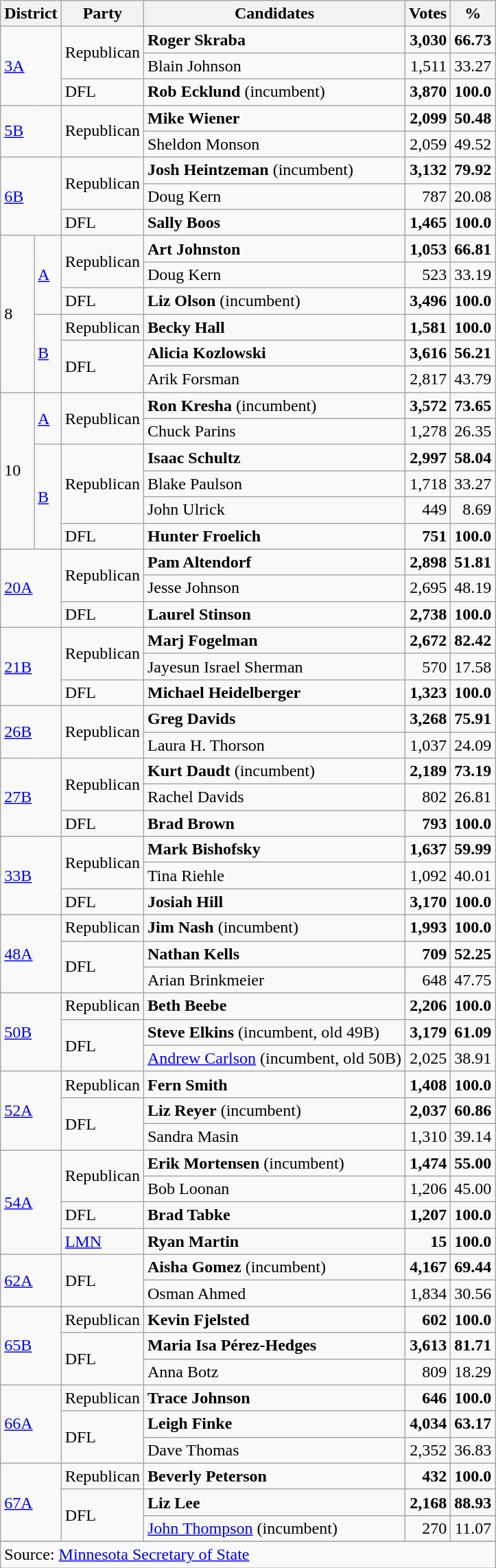<table class="wikitable mw-collapsible">
<tr>
<th colspan="2">District</th>
<th>Party</th>
<th>Candidates</th>
<th>Votes</th>
<th>%</th>
</tr>
<tr>
<td colspan="2" rowspan="3" id="1Ape"><a href='#'>3A</a></td>
<td rowspan="2" >Republican</td>
<td><strong>Roger Skraba</strong></td>
<td style="font-weight:bold" align="right">3,030</td>
<td style="font-weight:bold" align="right">66.73</td>
</tr>
<tr>
<td>Blain Johnson</td>
<td align="right">1,511</td>
<td align="right">33.27</td>
</tr>
<tr>
<td>DFL</td>
<td><strong>Rob Ecklund</strong> (incumbent)</td>
<td style="font-weight:bold" align="right">3,870</td>
<td style="font-weight:bold" align="right">100.0</td>
</tr>
<tr>
<td colspan="2" rowspan="2" id="1Ape"><a href='#'>5B</a></td>
<td rowspan="2" >Republican</td>
<td><strong>Mike Wiener</strong></td>
<td style="font-weight:bold" align="right">2,099</td>
<td style="font-weight:bold" align="right">50.48</td>
</tr>
<tr>
<td>Sheldon Monson</td>
<td align="right">2,059</td>
<td align="right">49.52</td>
</tr>
<tr>
<td colspan="2" rowspan="3" id="1Ape"><a href='#'>6B</a></td>
<td rowspan="2" >Republican</td>
<td><strong>Josh Heintzeman</strong> (incumbent)</td>
<td style="font-weight:bold" align="right">3,132</td>
<td style="font-weight:bold" align="right">79.92</td>
</tr>
<tr>
<td>Doug Kern</td>
<td align="right">787</td>
<td align="right">20.08</td>
</tr>
<tr>
<td>DFL</td>
<td><strong>Sally Boos</strong></td>
<td style="font-weight:bold" align="right">1,465</td>
<td style="font-weight:bold" align="right">100.0</td>
</tr>
<tr>
<td rowspan="6" id="1Ape">8</td>
<td rowspan="3" id="1Ape"><a href='#'>A</a></td>
<td rowspan="2" >Republican</td>
<td><strong>Art Johnston</strong></td>
<td style="font-weight:bold" align="right">1,053</td>
<td style="font-weight:bold" align="right">66.81</td>
</tr>
<tr>
<td>Doug Kern</td>
<td align="right">523</td>
<td align="right">33.19</td>
</tr>
<tr>
<td>DFL</td>
<td><strong>Liz Olson</strong> (incumbent)</td>
<td style="font-weight:bold" align="right">3,496</td>
<td style="font-weight:bold" align="right">100.0</td>
</tr>
<tr>
<td rowspan="3" id="1Ape"><a href='#'>B</a></td>
<td>Republican</td>
<td><strong>Becky Hall</strong></td>
<td style="font-weight:bold" align="right">1,581</td>
<td style="font-weight:bold" align="right">100.0</td>
</tr>
<tr>
<td rowspan="2" >DFL</td>
<td><strong>Alicia Kozlowski</strong></td>
<td style="font-weight:bold" align="right">3,616</td>
<td style="font-weight:bold" align="right">56.21</td>
</tr>
<tr>
<td>Arik Forsman</td>
<td align="right">2,817</td>
<td align="right">43.79</td>
</tr>
<tr>
<td rowspan="6" id="1Ape">10</td>
<td rowspan="2"><a href='#'>A</a></td>
<td rowspan="2" >Republican</td>
<td><strong>Ron Kresha</strong> (incumbent)</td>
<td style="font-weight:bold" align="right">3,572</td>
<td style="font-weight:bold" align="right">73.65</td>
</tr>
<tr>
<td>Chuck Parins</td>
<td align="right">1,278</td>
<td align="right">26.35</td>
</tr>
<tr>
<td rowspan="4"><a href='#'>B</a></td>
<td rowspan="3" >Republican</td>
<td><strong>Isaac Schultz</strong></td>
<td style="font-weight:bold" align="right">2,997</td>
<td style="font-weight:bold" align="right">58.04</td>
</tr>
<tr>
<td>Blake Paulson</td>
<td align="right">1,718</td>
<td align="right">33.27</td>
</tr>
<tr>
<td>John Ulrick</td>
<td align="right">449</td>
<td align="right">8.69</td>
</tr>
<tr>
<td>DFL</td>
<td><strong>Hunter Froelich</strong></td>
<td style="font-weight:bold" align="right">751</td>
<td style="font-weight:bold" align="right">100.0</td>
</tr>
<tr>
<td colspan="2" rowspan="3" id="1Ape"><a href='#'>20A</a></td>
<td rowspan="2" >Republican</td>
<td><strong>Pam Altendorf</strong></td>
<td style="font-weight:bold" align="right">2,898</td>
<td style="font-weight:bold" align="right">51.81</td>
</tr>
<tr>
<td>Jesse Johnson</td>
<td align="right">2,695</td>
<td align="right">48.19</td>
</tr>
<tr>
<td>DFL</td>
<td><strong>Laurel Stinson	</strong></td>
<td style="font-weight:bold" align="right">2,738</td>
<td style="font-weight:bold" align="right">100.0</td>
</tr>
<tr>
<td colspan="2" rowspan="3" id="1Ape"><a href='#'>21B</a></td>
<td rowspan="2" >Republican</td>
<td><strong>Marj Fogelman</strong></td>
<td style="font-weight:bold" align="right">2,672</td>
<td style="font-weight:bold" align="right">82.42</td>
</tr>
<tr>
<td>Jayesun Israel Sherman</td>
<td align="right">570</td>
<td align="right">17.58</td>
</tr>
<tr>
<td>DFL</td>
<td><strong>Michael Heidelberger</strong></td>
<td style="font-weight:bold" align="right">1,323</td>
<td style="font-weight:bold" align="right">100.0</td>
</tr>
<tr>
<td colspan="2" rowspan="2" id="1Ape"><a href='#'>26B</a></td>
<td rowspan="2" >Republican</td>
<td><strong>Greg Davids</strong></td>
<td style="font-weight:bold" align="right">3,268</td>
<td style="font-weight:bold" align="right">75.91</td>
</tr>
<tr>
<td>Laura H. Thorson</td>
<td align="right">1,037</td>
<td align="right">24.09</td>
</tr>
<tr>
<td colspan="2" rowspan="3" id="1Ape"><a href='#'>27B</a></td>
<td rowspan="2" >Republican</td>
<td><strong>Kurt Daudt</strong> (incumbent)</td>
<td style="font-weight:bold" align="right">2,189</td>
<td style="font-weight:bold" align="right">73.19</td>
</tr>
<tr>
<td>Rachel Davids</td>
<td align="right">802</td>
<td align="right">26.81</td>
</tr>
<tr>
<td>DFL</td>
<td><strong>Brad Brown</strong></td>
<td style="font-weight:bold" align="right">793</td>
<td style="font-weight:bold" align="right">100.0</td>
</tr>
<tr>
<td colspan="2" rowspan="3" id="1Ape"><a href='#'>33B</a></td>
<td rowspan="2" >Republican</td>
<td><strong>Mark Bishofsky</strong></td>
<td style="font-weight:bold" align="right">1,637</td>
<td style="font-weight:bold" align="right">59.99</td>
</tr>
<tr>
<td>Tina Riehle</td>
<td align="right">1,092</td>
<td align="right">40.01</td>
</tr>
<tr>
<td>DFL</td>
<td><strong>Josiah Hill</strong></td>
<td style="font-weight:bold" align="right">3,170</td>
<td style="font-weight:bold" align="right">100.0</td>
</tr>
<tr>
<td colspan="2" rowspan="3" id="1Ape"><a href='#'>48A</a></td>
<td>Republican</td>
<td><strong>Jim Nash</strong> (incumbent)</td>
<td style="font-weight:bold" align="right">1,993</td>
<td style="font-weight:bold" align="right">100.0</td>
</tr>
<tr>
<td rowspan="2" >DFL</td>
<td><strong>Nathan Kells</strong></td>
<td style="font-weight:bold" align="right">709</td>
<td style="font-weight:bold" align="right">52.25</td>
</tr>
<tr>
<td>Arian Brinkmeier</td>
<td align="right">648</td>
<td align="right">47.75</td>
</tr>
<tr>
<td colspan="2" rowspan="3" id="1Ape"><a href='#'>50B</a></td>
<td>Republican</td>
<td><strong>Beth Beebe</strong></td>
<td style="font-weight:bold" align="right">2,206</td>
<td style="font-weight:bold" align="right">100.0</td>
</tr>
<tr>
<td rowspan="2" >DFL</td>
<td><strong>Steve Elkins</strong> (incumbent, old 49B)</td>
<td style="font-weight:bold" align="right">3,179</td>
<td style="font-weight:bold" align="right">61.09</td>
</tr>
<tr>
<td><a href='#'>Andrew Carlson</a> (incumbent, old 50B)</td>
<td align="right">2,025</td>
<td align="right">38.91</td>
</tr>
<tr>
<td colspan="2" rowspan="3" id="1Ape"><a href='#'>52A</a></td>
<td>Republican</td>
<td><strong>Fern Smith</strong></td>
<td style="font-weight:bold" align="right">1,408</td>
<td style="font-weight:bold" align="right">100.0</td>
</tr>
<tr>
<td rowspan="2" >DFL</td>
<td><strong>Liz Reyer</strong> (incumbent)</td>
<td style="font-weight:bold" align="right">2,037</td>
<td style="font-weight:bold" align="right">60.86</td>
</tr>
<tr>
<td>Sandra Masin</td>
<td align="right">1,310</td>
<td align="right">39.14</td>
</tr>
<tr>
<td colspan="2" rowspan="4" id="1Ape"><a href='#'>54A</a></td>
<td rowspan="2" >Republican</td>
<td><strong>Erik Mortensen</strong> (incumbent)</td>
<td style="font-weight:bold" align="right">1,474</td>
<td style="font-weight:bold" align="right">55.00</td>
</tr>
<tr>
<td>Bob Loonan</td>
<td align="right">1,206</td>
<td align="right">45.00</td>
</tr>
<tr>
<td>DFL</td>
<td><strong>Brad Tabke</strong></td>
<td style="font-weight:bold" align="right">1,207</td>
<td style="font-weight:bold" align="right">100.0</td>
</tr>
<tr>
<td><a href='#'>LMN</a></td>
<td><strong>Ryan Martin</strong></td>
<td style="font-weight:bold" align="right">15</td>
<td style="font-weight:bold" align="right">100.0</td>
</tr>
<tr>
<td colspan="2" rowspan="2" id="1Ape"><a href='#'>62A</a></td>
<td rowspan="2" >DFL</td>
<td><strong>Aisha Gomez</strong> (incumbent)</td>
<td style="font-weight:bold" align="right">4,167</td>
<td style="font-weight:bold" align="right">69.44</td>
</tr>
<tr>
<td>Osman Ahmed</td>
<td align="right">1,834</td>
<td align="right">30.56</td>
</tr>
<tr>
</tr>
<tr>
<td colspan="2" rowspan="3" id="1Ape"><a href='#'>65B</a></td>
<td>Republican</td>
<td><strong>Kevin Fjelsted</strong></td>
<td style="font-weight:bold" align="right">602</td>
<td style="font-weight:bold" align="right">100.0</td>
</tr>
<tr>
<td rowspan="2" >DFL</td>
<td><strong>Maria Isa Pérez-Hedges</strong></td>
<td style="font-weight:bold" align="right">3,613</td>
<td style="font-weight:bold" align="right">81.71</td>
</tr>
<tr>
<td>Anna Botz</td>
<td align="right">809</td>
<td align="right">18.29</td>
</tr>
<tr>
<td colspan="2" rowspan="3" id="1Ape"><a href='#'>66A</a></td>
<td>Republican</td>
<td><strong>Trace Johnson</strong></td>
<td style="font-weight:bold" align="right">646</td>
<td style="font-weight:bold" align="right">100.0</td>
</tr>
<tr>
<td rowspan="2" >DFL</td>
<td><strong>Leigh Finke</strong></td>
<td style="font-weight:bold" align="right">4,034</td>
<td style="font-weight:bold" align="right">63.17</td>
</tr>
<tr>
<td>Dave Thomas</td>
<td align="right">2,352</td>
<td align="right">36.83</td>
</tr>
<tr>
<td colspan="2" rowspan="3" id="1Ape"><a href='#'>67A</a></td>
<td>Republican</td>
<td><strong>Beverly Peterson</strong></td>
<td style="font-weight:bold" align="right">432</td>
<td style="font-weight:bold" align="right">100.0</td>
</tr>
<tr>
<td rowspan="2" >DFL</td>
<td><strong>Liz Lee</strong></td>
<td style="font-weight:bold" align="right">2,168</td>
<td style="font-weight:bold" align="right">88.93</td>
</tr>
<tr>
<td><a href='#'>John Thompson</a> (incumbent)</td>
<td align="right">270</td>
<td align="right">11.07</td>
</tr>
<tr>
</tr>
<tr>
<td colspan="6">Source: <a href='#'>Minnesota Secretary of State</a></td>
</tr>
</table>
